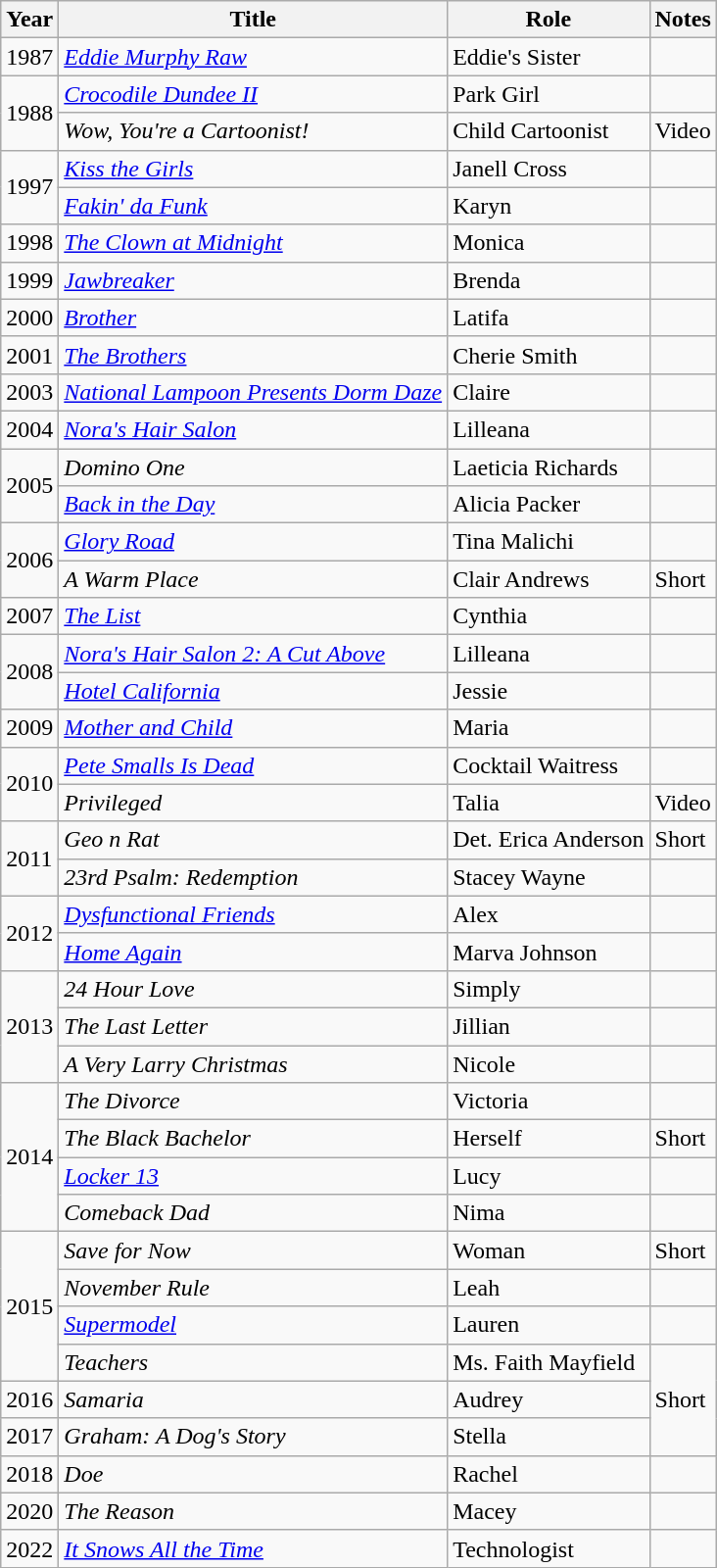<table class="wikitable sortable">
<tr>
<th>Year</th>
<th>Title</th>
<th>Role</th>
<th>Notes</th>
</tr>
<tr>
<td>1987</td>
<td><em><a href='#'>Eddie Murphy Raw</a></em></td>
<td>Eddie's Sister</td>
<td></td>
</tr>
<tr>
<td rowspan="2">1988</td>
<td><em><a href='#'>Crocodile Dundee II</a></em></td>
<td>Park Girl</td>
<td></td>
</tr>
<tr>
<td><em>Wow, You're a Cartoonist!</em></td>
<td>Child Cartoonist</td>
<td>Video</td>
</tr>
<tr>
<td rowspan="2">1997</td>
<td><em><a href='#'>Kiss the Girls</a></em></td>
<td>Janell Cross</td>
<td></td>
</tr>
<tr>
<td><em><a href='#'>Fakin' da Funk</a></em></td>
<td>Karyn</td>
<td></td>
</tr>
<tr>
<td>1998</td>
<td><em><a href='#'>The Clown at Midnight</a></em></td>
<td>Monica</td>
<td></td>
</tr>
<tr>
<td>1999</td>
<td><em><a href='#'>Jawbreaker</a></em></td>
<td>Brenda</td>
<td></td>
</tr>
<tr>
<td>2000</td>
<td><em><a href='#'>Brother</a></em></td>
<td>Latifa</td>
<td></td>
</tr>
<tr>
<td>2001</td>
<td><em><a href='#'>The Brothers</a></em></td>
<td>Cherie Smith</td>
<td></td>
</tr>
<tr>
<td>2003</td>
<td><em><a href='#'>National Lampoon Presents Dorm Daze</a></em></td>
<td>Claire</td>
<td></td>
</tr>
<tr>
<td>2004</td>
<td><em><a href='#'>Nora's Hair Salon</a></em></td>
<td>Lilleana</td>
<td></td>
</tr>
<tr>
<td rowspan="2">2005</td>
<td><em>Domino One</em></td>
<td>Laeticia Richards</td>
<td></td>
</tr>
<tr>
<td><em><a href='#'>Back in the Day</a></em></td>
<td>Alicia Packer</td>
<td></td>
</tr>
<tr>
<td rowspan="2">2006</td>
<td><em><a href='#'>Glory Road</a></em></td>
<td>Tina Malichi</td>
<td></td>
</tr>
<tr>
<td><em>A Warm Place</em></td>
<td>Clair Andrews</td>
<td>Short</td>
</tr>
<tr>
<td>2007</td>
<td><em><a href='#'>The List</a></em></td>
<td>Cynthia</td>
<td></td>
</tr>
<tr>
<td rowspan="2">2008</td>
<td><em><a href='#'>Nora's Hair Salon 2: A Cut Above</a></em></td>
<td>Lilleana</td>
<td></td>
</tr>
<tr>
<td><em><a href='#'>Hotel California</a></em></td>
<td>Jessie</td>
<td></td>
</tr>
<tr>
<td>2009</td>
<td><em><a href='#'>Mother and Child</a></em></td>
<td>Maria</td>
<td></td>
</tr>
<tr>
<td rowspan="2">2010</td>
<td><em><a href='#'>Pete Smalls Is Dead</a></em></td>
<td>Cocktail Waitress</td>
<td></td>
</tr>
<tr>
<td><em>Privileged</em></td>
<td>Talia</td>
<td>Video</td>
</tr>
<tr>
<td rowspan="2">2011</td>
<td><em>Geo n Rat</em></td>
<td>Det. Erica Anderson</td>
<td>Short</td>
</tr>
<tr>
<td><em>23rd Psalm: Redemption</em></td>
<td>Stacey Wayne</td>
<td></td>
</tr>
<tr>
<td rowspan="2">2012</td>
<td><em><a href='#'>Dysfunctional Friends</a></em></td>
<td>Alex</td>
<td></td>
</tr>
<tr>
<td><em><a href='#'>Home Again</a></em></td>
<td>Marva Johnson</td>
<td></td>
</tr>
<tr>
<td rowspan="3">2013</td>
<td><em>24 Hour Love</em></td>
<td>Simply</td>
<td></td>
</tr>
<tr>
<td><em>The Last Letter</em></td>
<td>Jillian</td>
<td></td>
</tr>
<tr>
<td><em>A Very Larry Christmas</em></td>
<td>Nicole</td>
<td></td>
</tr>
<tr>
<td rowspan="4">2014</td>
<td><em>The Divorce</em></td>
<td>Victoria</td>
<td></td>
</tr>
<tr>
<td><em>The Black Bachelor</em></td>
<td>Herself</td>
<td>Short</td>
</tr>
<tr>
<td><em><a href='#'>Locker 13</a></em></td>
<td>Lucy</td>
<td></td>
</tr>
<tr>
<td><em>Comeback Dad</em></td>
<td>Nima</td>
<td></td>
</tr>
<tr>
<td rowspan="4">2015</td>
<td><em>Save for Now</em></td>
<td>Woman</td>
<td>Short</td>
</tr>
<tr>
<td><em>November Rule</em></td>
<td>Leah</td>
<td></td>
</tr>
<tr>
<td><em><a href='#'>Supermodel</a></em></td>
<td>Lauren</td>
<td></td>
</tr>
<tr>
<td><em>Teachers</em></td>
<td>Ms. Faith Mayfield</td>
<td rowspan="3">Short</td>
</tr>
<tr>
<td>2016</td>
<td><em>Samaria</em></td>
<td>Audrey</td>
</tr>
<tr>
<td>2017</td>
<td><em>Graham: A Dog's Story</em></td>
<td>Stella</td>
</tr>
<tr>
<td>2018</td>
<td><em>Doe</em></td>
<td>Rachel</td>
<td></td>
</tr>
<tr>
<td>2020</td>
<td><em>The Reason</em></td>
<td>Macey</td>
<td></td>
</tr>
<tr>
<td>2022</td>
<td><em><a href='#'>It Snows All the Time</a></em></td>
<td>Technologist</td>
<td></td>
</tr>
</table>
